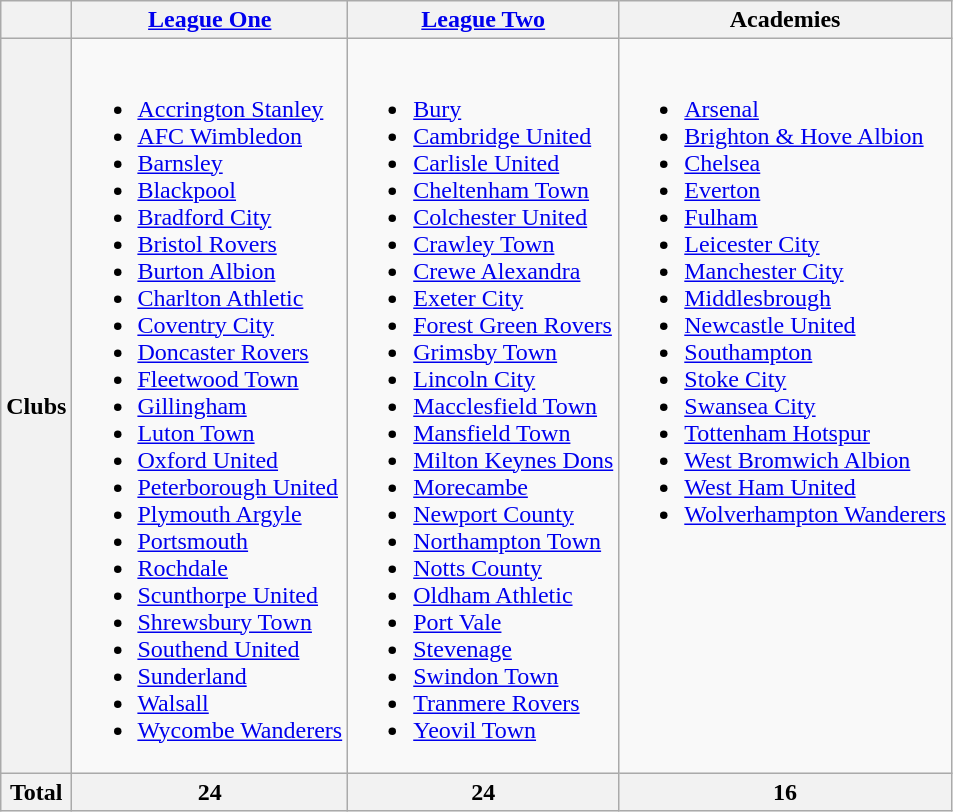<table class="wikitable">
<tr>
<th></th>
<th><a href='#'>League One</a></th>
<th><a href='#'>League Two</a></th>
<th>Academies</th>
</tr>
<tr>
<th>Clubs</th>
<td><br><ul><li><a href='#'>Accrington Stanley</a></li><li><a href='#'>AFC Wimbledon</a></li><li><a href='#'>Barnsley</a></li><li><a href='#'>Blackpool</a></li><li><a href='#'>Bradford City</a></li><li><a href='#'>Bristol Rovers</a></li><li><a href='#'>Burton Albion</a></li><li><a href='#'>Charlton Athletic</a></li><li><a href='#'>Coventry City</a></li><li><a href='#'>Doncaster Rovers</a></li><li><a href='#'>Fleetwood Town</a></li><li><a href='#'>Gillingham</a></li><li><a href='#'>Luton Town</a></li><li><a href='#'>Oxford United</a></li><li><a href='#'>Peterborough United</a></li><li><a href='#'>Plymouth Argyle</a></li><li><a href='#'>Portsmouth</a></li><li><a href='#'>Rochdale</a></li><li><a href='#'>Scunthorpe United</a></li><li><a href='#'>Shrewsbury Town</a></li><li><a href='#'>Southend United</a></li><li><a href='#'>Sunderland</a></li><li><a href='#'>Walsall</a></li><li><a href='#'>Wycombe Wanderers</a></li></ul></td>
<td><br><ul><li><a href='#'>Bury</a></li><li><a href='#'>Cambridge United</a></li><li><a href='#'>Carlisle United</a></li><li><a href='#'>Cheltenham Town</a></li><li><a href='#'>Colchester United</a></li><li><a href='#'>Crawley Town</a></li><li><a href='#'>Crewe Alexandra</a></li><li><a href='#'>Exeter City</a></li><li><a href='#'>Forest Green Rovers</a></li><li><a href='#'>Grimsby Town</a></li><li><a href='#'>Lincoln City</a></li><li><a href='#'>Macclesfield Town</a></li><li><a href='#'>Mansfield Town</a></li><li><a href='#'>Milton Keynes Dons</a></li><li><a href='#'>Morecambe</a></li><li><a href='#'>Newport County</a></li><li><a href='#'>Northampton Town</a></li><li><a href='#'>Notts County</a></li><li><a href='#'>Oldham Athletic</a></li><li><a href='#'>Port Vale</a></li><li><a href='#'>Stevenage</a></li><li><a href='#'>Swindon Town</a></li><li><a href='#'>Tranmere Rovers</a></li><li><a href='#'>Yeovil Town</a></li></ul></td>
<td valign="top"><br><ul><li><a href='#'>Arsenal</a></li><li><a href='#'>Brighton & Hove Albion</a></li><li><a href='#'>Chelsea</a></li><li><a href='#'>Everton</a></li><li><a href='#'>Fulham</a></li><li><a href='#'>Leicester City</a></li><li><a href='#'>Manchester City</a></li><li><a href='#'>Middlesbrough</a></li><li><a href='#'>Newcastle United</a></li><li><a href='#'>Southampton</a></li><li><a href='#'>Stoke City</a></li><li><a href='#'>Swansea City</a></li><li><a href='#'>Tottenham Hotspur</a></li><li><a href='#'>West Bromwich Albion</a></li><li><a href='#'>West Ham United</a></li><li><a href='#'>Wolverhampton Wanderers</a></li></ul></td>
</tr>
<tr>
<th>Total</th>
<th>24</th>
<th>24</th>
<th>16</th>
</tr>
</table>
